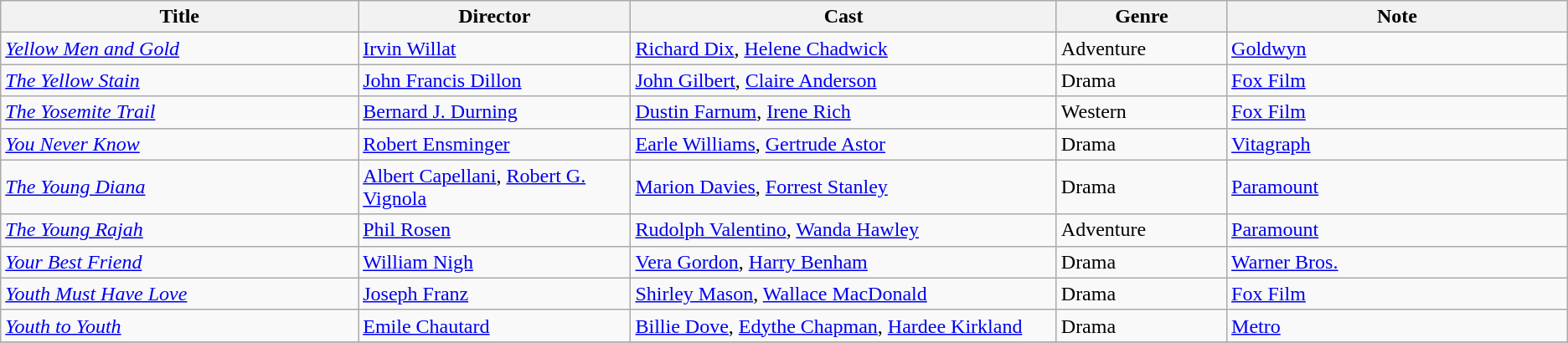<table class="wikitable">
<tr>
<th style="width:21%;">Title</th>
<th style="width:16%;">Director</th>
<th style="width:25%;">Cast</th>
<th style="width:10%;">Genre</th>
<th style="width:20%;">Note</th>
</tr>
<tr>
<td><em><a href='#'>Yellow Men and Gold</a></em></td>
<td><a href='#'>Irvin Willat</a></td>
<td><a href='#'>Richard Dix</a>, <a href='#'>Helene Chadwick</a></td>
<td>Adventure</td>
<td><a href='#'>Goldwyn</a></td>
</tr>
<tr>
<td><em><a href='#'>The Yellow Stain</a></em></td>
<td><a href='#'>John Francis Dillon</a></td>
<td><a href='#'>John Gilbert</a>, <a href='#'>Claire Anderson</a></td>
<td>Drama</td>
<td><a href='#'>Fox Film</a></td>
</tr>
<tr>
<td><em><a href='#'>The Yosemite Trail</a></em></td>
<td><a href='#'>Bernard J. Durning</a></td>
<td><a href='#'>Dustin Farnum</a>, <a href='#'>Irene Rich</a></td>
<td>Western</td>
<td><a href='#'>Fox Film</a></td>
</tr>
<tr>
<td><em><a href='#'>You Never Know</a></em></td>
<td><a href='#'>Robert Ensminger</a></td>
<td><a href='#'>Earle Williams</a>, <a href='#'>Gertrude Astor</a></td>
<td>Drama</td>
<td><a href='#'>Vitagraph</a></td>
</tr>
<tr>
<td><em><a href='#'>The Young Diana</a></em></td>
<td><a href='#'>Albert Capellani</a>, <a href='#'>Robert G. Vignola</a></td>
<td><a href='#'>Marion Davies</a>, <a href='#'>Forrest Stanley</a></td>
<td>Drama</td>
<td><a href='#'>Paramount</a></td>
</tr>
<tr>
<td><em><a href='#'>The Young Rajah</a></em></td>
<td><a href='#'>Phil Rosen</a></td>
<td><a href='#'>Rudolph Valentino</a>, <a href='#'>Wanda Hawley</a></td>
<td>Adventure</td>
<td><a href='#'>Paramount</a></td>
</tr>
<tr>
<td><em><a href='#'>Your Best Friend</a></em></td>
<td><a href='#'>William Nigh</a></td>
<td><a href='#'>Vera Gordon</a>, <a href='#'>Harry Benham</a></td>
<td>Drama</td>
<td><a href='#'>Warner Bros.</a></td>
</tr>
<tr>
<td><em><a href='#'>Youth Must Have Love</a></em></td>
<td><a href='#'>Joseph Franz</a></td>
<td><a href='#'>Shirley Mason</a>, <a href='#'>Wallace MacDonald</a></td>
<td>Drama</td>
<td><a href='#'>Fox Film</a></td>
</tr>
<tr>
<td><em><a href='#'>Youth to Youth</a></em></td>
<td><a href='#'>Emile Chautard</a></td>
<td><a href='#'>Billie Dove</a>, <a href='#'>Edythe Chapman</a>, <a href='#'>Hardee Kirkland</a></td>
<td>Drama</td>
<td><a href='#'>Metro</a></td>
</tr>
<tr>
</tr>
</table>
